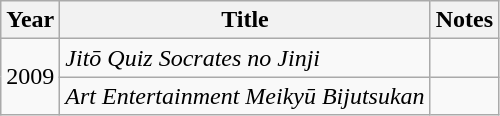<table class="wikitable">
<tr>
<th>Year</th>
<th>Title</th>
<th>Notes</th>
</tr>
<tr>
<td rowspan="2">2009</td>
<td><em>Jitō Quiz Socrates no Jinji</em></td>
<td></td>
</tr>
<tr>
<td><em>Art Entertainment Meikyū Bijutsukan</em></td>
<td></td>
</tr>
</table>
